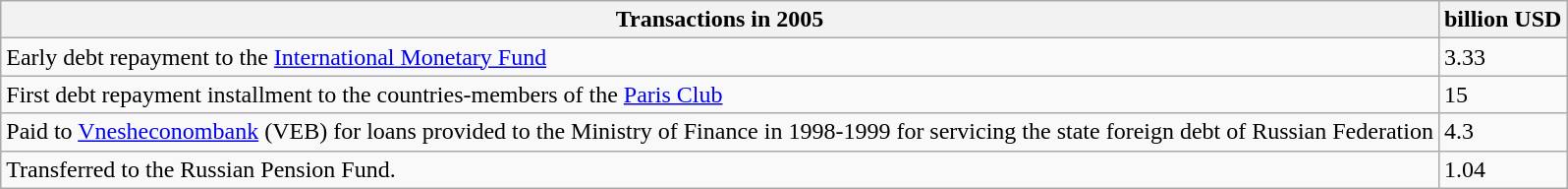<table class="wikitable" id="table2">
<tr>
<th>Transactions in 2005</th>
<th>billion USD</th>
</tr>
<tr>
<td>Early debt repayment to the <a href='#'>International Monetary Fund</a></td>
<td>3.33</td>
</tr>
<tr>
<td>First debt repayment installment to the countries-members of the <a href='#'>Paris Club</a></td>
<td>15</td>
</tr>
<tr>
<td>Paid to <a href='#'>Vnesheconombank</a> (VEB) for loans provided to the Ministry of Finance in 1998-1999 for servicing the state foreign debt of Russian Federation</td>
<td>4.3</td>
</tr>
<tr>
<td>Transferred to the Russian Pension Fund.</td>
<td>1.04</td>
</tr>
</table>
